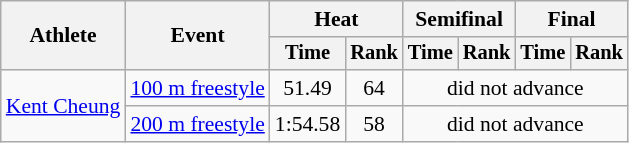<table class=wikitable style="font-size:90%">
<tr>
<th rowspan="2">Athlete</th>
<th rowspan="2">Event</th>
<th colspan="2">Heat</th>
<th colspan="2">Semifinal</th>
<th colspan="2">Final</th>
</tr>
<tr style="font-size:95%">
<th>Time</th>
<th>Rank</th>
<th>Time</th>
<th>Rank</th>
<th>Time</th>
<th>Rank</th>
</tr>
<tr align=center>
<td align=left rowspan=2><a href='#'>Kent Cheung</a></td>
<td align=left><a href='#'>100 m freestyle</a></td>
<td>51.49</td>
<td>64</td>
<td colspan=4>did not advance</td>
</tr>
<tr align=center>
<td align=left><a href='#'>200 m freestyle</a></td>
<td>1:54.58</td>
<td>58</td>
<td colspan=4>did not advance</td>
</tr>
</table>
